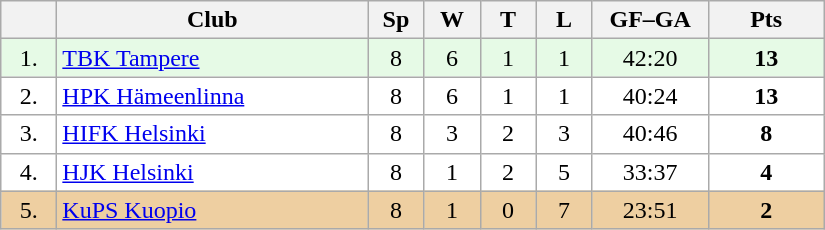<table class="wikitable">
<tr>
<th width="30"></th>
<th width="200">Club</th>
<th width="30">Sp</th>
<th width="30">W</th>
<th width="30">T</th>
<th width="30">L</th>
<th width="70">GF–GA</th>
<th width="70">Pts</th>
</tr>
<tr bgcolor="#e6fae6" align="center">
<td>1.</td>
<td align="left"><a href='#'>TBK Tampere</a></td>
<td>8</td>
<td>6</td>
<td>1</td>
<td>1</td>
<td>42:20</td>
<td><strong>13</strong></td>
</tr>
<tr bgcolor="#FFFFFF" align="center">
<td>2.</td>
<td align="left"><a href='#'>HPK Hämeenlinna</a></td>
<td>8</td>
<td>6</td>
<td>1</td>
<td>1</td>
<td>40:24</td>
<td><strong>13</strong></td>
</tr>
<tr bgcolor="#FFFFFF" align="center">
<td>3.</td>
<td align="left"><a href='#'>HIFK Helsinki</a></td>
<td>8</td>
<td>3</td>
<td>2</td>
<td>3</td>
<td>40:46</td>
<td><strong>8</strong></td>
</tr>
<tr bgcolor="#FFFFFF" align="center">
<td>4.</td>
<td align="left"><a href='#'>HJK Helsinki</a></td>
<td>8</td>
<td>1</td>
<td>2</td>
<td>5</td>
<td>33:37</td>
<td><strong>4</strong></td>
</tr>
<tr bgcolor="#EECFA1" align="center">
<td>5.</td>
<td align="left"><a href='#'>KuPS Kuopio</a></td>
<td>8</td>
<td>1</td>
<td>0</td>
<td>7</td>
<td>23:51</td>
<td><strong>2</strong></td>
</tr>
</table>
